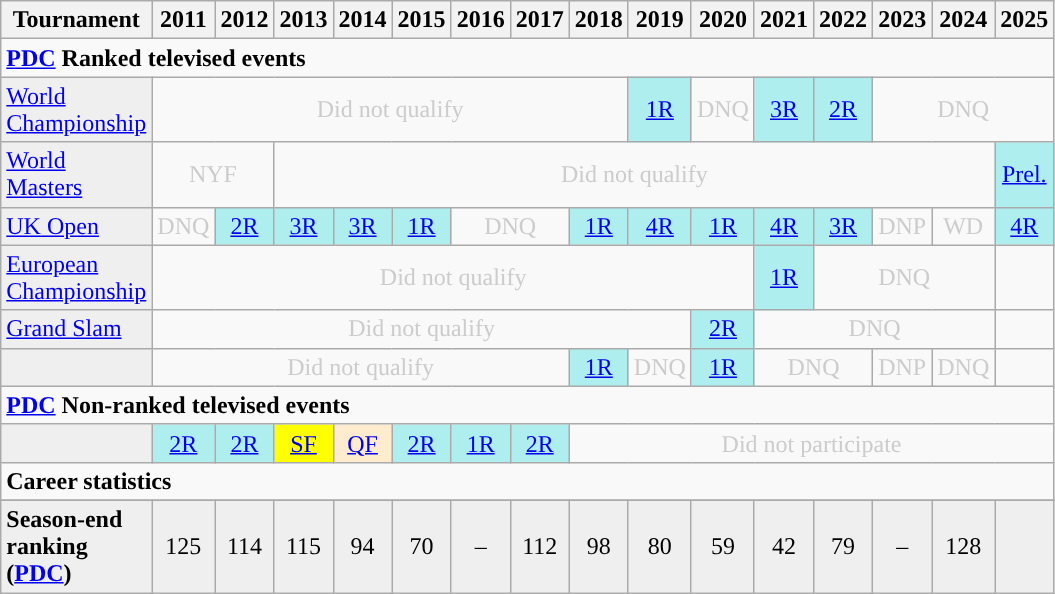<table class="wikitable" style="width:30%; margin:0">
<tr>
<th>Tournament</th>
<th>2011</th>
<th>2012</th>
<th>2013</th>
<th>2014</th>
<th>2015</th>
<th>2016</th>
<th>2017</th>
<th>2018</th>
<th>2019</th>
<th>2020</th>
<th>2021</th>
<th>2022</th>
<th>2023</th>
<th>2024</th>
<th>2025</th>
</tr>
<tr>
<td colspan="18" style="text-align:left"><strong><a href='#'>PDC</a> Ranked televised events</strong></td>
</tr>
<tr>
<td style="background:#efefef;"><a href='#'>World Championship</a></td>
<td colspan="8" style="text-align:center; color:#ccc;">Did not qualify</td>
<td style="text-align:center; background:#afeeee;"><a href='#'>1R</a></td>
<td style="text-align:center; color:#ccc;">DNQ</td>
<td style="text-align:center; background:#afeeee;"><a href='#'>3R</a></td>
<td style="text-align:center; background:#afeeee;"><a href='#'>2R</a></td>
<td colspan="3" style="text-align:center; color:#ccc;">DNQ</td>
</tr>
<tr>
<td style="background:#efefef;"><a href='#'>World Masters</a></td>
<td colspan="2" style="text-align:center; color:#ccc;">NYF</td>
<td colspan="12" style="text-align:center; color:#ccc;">Did not qualify</td>
<td style="text-align:center; background:#afeeee;"><a href='#'>Prel.</a></td>
</tr>
<tr>
<td style="background:#efefef;"><a href='#'>UK Open</a></td>
<td style="text-align:center; color:#ccc;">DNQ</td>
<td style="text-align:center; background:#afeeee;"><a href='#'>2R</a></td>
<td style="text-align:center; background:#afeeee;"><a href='#'>3R</a></td>
<td style="text-align:center; background:#afeeee;"><a href='#'>3R</a></td>
<td style="text-align:center; background:#afeeee;"><a href='#'>1R</a></td>
<td colspan="2" style="text-align:center; color:#ccc;">DNQ</td>
<td style="text-align:center; background:#afeeee;"><a href='#'>1R</a></td>
<td style="text-align:center; background:#afeeee;"><a href='#'>4R</a></td>
<td style="text-align:center; background:#afeeee;"><a href='#'>1R</a></td>
<td style="text-align:center; background:#afeeee;"><a href='#'>4R</a></td>
<td style="text-align:center; background:#afeeee;"><a href='#'>3R</a></td>
<td style="text-align:center; color:#ccc;">DNP</td>
<td style="text-align:center; color:#ccc;">WD</td>
<td style="text-align:center; background:#afeeee;"><a href='#'>4R</a></td>
</tr>
<tr>
<td style="background:#efefef;"><a href='#'>European Championship</a></td>
<td colspan="10" style="text-align:center; color:#ccc;">Did not qualify</td>
<td style="text-align:center; background:#afeeee;"><a href='#'>1R</a></td>
<td colspan="3" style="text-align:center; color:#ccc;">DNQ</td>
<td></td>
</tr>
<tr>
<td style="background:#efefef;"><a href='#'>Grand Slam</a></td>
<td colspan="9" style="text-align:center; color:#ccc;">Did not qualify</td>
<td style="text-align:center; background:#afeeee;"><a href='#'>2R</a></td>
<td colspan="4" style="text-align:center; color:#ccc;">DNQ</td>
<td></td>
</tr>
<tr>
<td style="background:#efefef;"></td>
<td colspan="7" style="text-align:center; color:#ccc;">Did not qualify</td>
<td style="text-align:center; background:#afeeee;"><a href='#'>1R</a></td>
<td style="text-align:center; color:#ccc;">DNQ</td>
<td style="text-align:center; background:#afeeee;"><a href='#'>1R</a></td>
<td colspan="2" style="text-align:center; color:#ccc;">DNQ</td>
<td style="text-align:center; color:#ccc;">DNP</td>
<td style="text-align:center; color:#ccc;">DNQ</td>
<td></td>
</tr>
<tr>
<td colspan="18" style="text-align:left"><strong><a href='#'>PDC</a> Non-ranked televised events</strong></td>
</tr>
<tr>
<td style="background:#efefef;"></td>
<td style="text-align:center; background:#afeeee;"><a href='#'>2R</a></td>
<td style="text-align:center; background:#afeeee;"><a href='#'>2R</a></td>
<td style="text-align:center; background:yellow;"><a href='#'>SF</a></td>
<td style="text-align:center; background:#ffebcd;"><a href='#'>QF</a></td>
<td style="text-align:center; background:#afeeee;"><a href='#'>2R</a></td>
<td style="text-align:center; background:#afeeee;"><a href='#'>1R</a></td>
<td style="text-align:center; background:#afeeee;"><a href='#'>2R</a></td>
<td colspan="8" style="text-align:center; color:#ccc;">Did not participate</td>
</tr>
<tr>
<td colspan="18" align="left"><strong>Career statistics</strong></td>
</tr>
<tr>
</tr>
<tr bgcolor="efefef">
<td align="left"><strong>Season-end ranking (<a href='#'>PDC</a>)</strong></td>
<td style="text-align:center;">125</td>
<td style="text-align:center;">114</td>
<td style="text-align:center;">115</td>
<td style="text-align:center;">94</td>
<td style="text-align:center;">70</td>
<td style="text-align:center;">–</td>
<td style="text-align:center;">112</td>
<td style="text-align:center;">98</td>
<td style="text-align:center;">80</td>
<td style="text-align:center;">59</td>
<td style="text-align:center;">42</td>
<td style="text-align:center;">79</td>
<td style="text-align:center;">–</td>
<td style="text-align:center;">128</td>
<td></td>
</tr>
</table>
